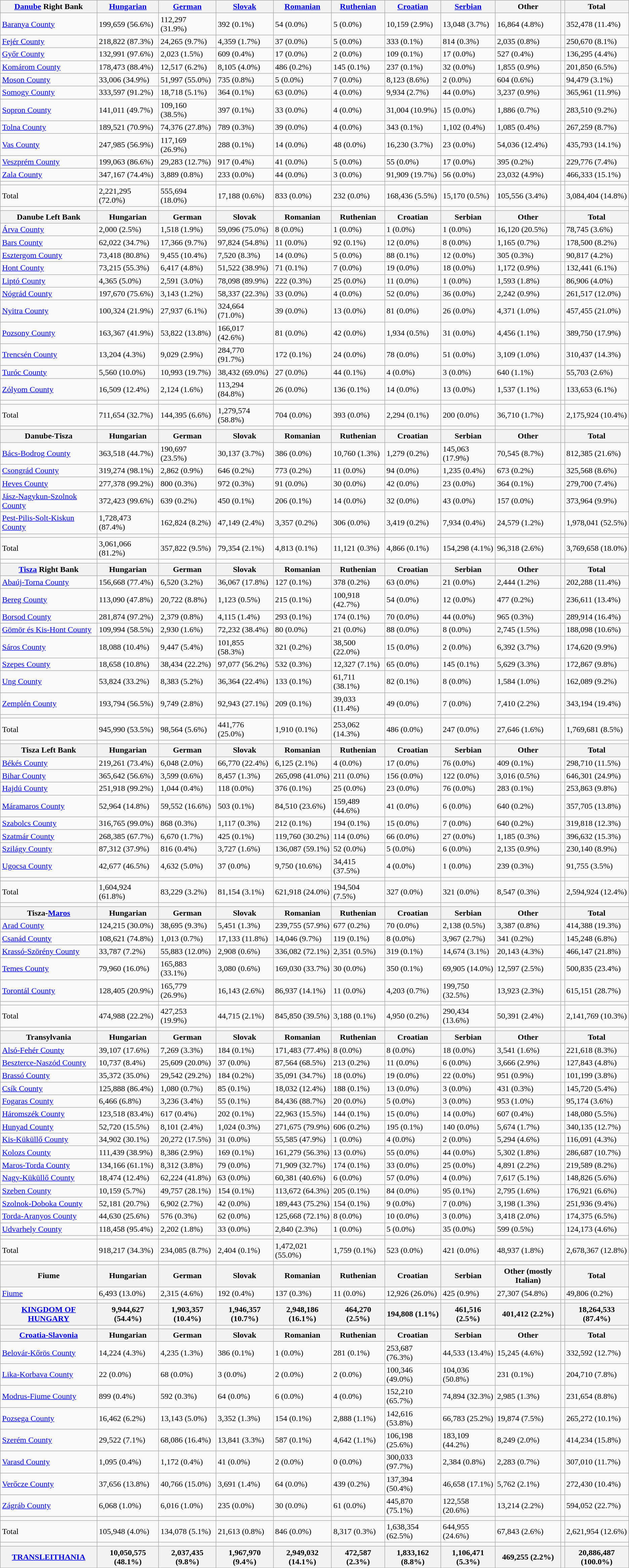<table class="wikitable">
<tr>
<th><a href='#'>Danube</a> Right Bank</th>
<th><a href='#'>Hungarian</a></th>
<th><a href='#'>German</a></th>
<th><a href='#'>Slovak</a></th>
<th><a href='#'>Romanian</a></th>
<th><a href='#'>Ruthenian</a></th>
<th><a href='#'>Croatian</a></th>
<th><a href='#'>Serbian</a></th>
<th>Other</th>
<th></th>
<th>Total</th>
</tr>
<tr>
<td><a href='#'>Baranya County</a></td>
<td>199,659 (56.6%)</td>
<td>112,297 (31.9%)</td>
<td>392 (0.1%)</td>
<td>54 (0.0%)</td>
<td>5 (0.0%)</td>
<td>10,159 (2.9%)</td>
<td>13,048 (3.7%)</td>
<td>16,864 (4.8%)</td>
<td></td>
<td>352,478 (11.4%)</td>
</tr>
<tr>
<td><a href='#'>Fejér County</a></td>
<td>218,822 (87.3%)</td>
<td>24,265 (9.7%)</td>
<td>4,359 (1.7%)</td>
<td>37 (0.0%)</td>
<td>5 (0.0%)</td>
<td>333 (0.1%)</td>
<td>814 (0.3%)</td>
<td>2,035 (0.8%)</td>
<td></td>
<td>250,670 (8.1%)</td>
</tr>
<tr>
<td><a href='#'>Győr County</a></td>
<td>132,991 (97.6%)</td>
<td>2,023 (1.5%)</td>
<td>609 (0.4%)</td>
<td>17 (0.0%)</td>
<td>2 (0.0%)</td>
<td>109 (0.1%)</td>
<td>17 (0.0%)</td>
<td>527 (0.4%)</td>
<td></td>
<td>136,295 (4.4%)</td>
</tr>
<tr>
<td><a href='#'>Komárom County</a></td>
<td>178,473 (88.4%)</td>
<td>12,517 (6.2%)</td>
<td>8,105 (4.0%)</td>
<td>486 (0.2%)</td>
<td>145 (0.1%)</td>
<td>237 (0.1%)</td>
<td>32 (0.0%)</td>
<td>1,855 (0.9%)</td>
<td></td>
<td>201,850 (6.5%)</td>
</tr>
<tr>
<td><a href='#'>Moson County</a></td>
<td>33,006 (34.9%)</td>
<td>51,997 (55.0%)</td>
<td>735 (0.8%)</td>
<td>5 (0.0%)</td>
<td>7 (0.0%)</td>
<td>8,123 (8.6%)</td>
<td>2 (0.0%)</td>
<td>604 (0.6%)</td>
<td></td>
<td>94,479 (3.1%)</td>
</tr>
<tr>
<td><a href='#'>Somogy County</a></td>
<td>333,597 (91.2%)</td>
<td>18,718 (5.1%)</td>
<td>364 (0.1%)</td>
<td>63 (0.0%)</td>
<td>4 (0.0%)</td>
<td>9,934 (2.7%)</td>
<td>44 (0.0%)</td>
<td>3,237 (0.9%)</td>
<td></td>
<td>365,961 (11.9%)</td>
</tr>
<tr>
<td><a href='#'>Sopron County</a></td>
<td>141,011 (49.7%)</td>
<td>109,160 (38.5%)</td>
<td>397 (0.1%)</td>
<td>33 (0.0%)</td>
<td>4 (0.0%)</td>
<td>31,004 (10.9%)</td>
<td>15 (0.0%)</td>
<td>1,886 (0.7%)</td>
<td></td>
<td>283,510 (9.2%)</td>
</tr>
<tr>
<td><a href='#'>Tolna County</a></td>
<td>189,521 (70.9%)</td>
<td>74,376 (27.8%)</td>
<td>789 (0.3%)</td>
<td>39 (0.0%)</td>
<td>4 (0.0%)</td>
<td>343 (0.1%)</td>
<td>1,102 (0.4%)</td>
<td>1,085 (0.4%)</td>
<td></td>
<td>267,259 (8.7%)</td>
</tr>
<tr>
<td><a href='#'>Vas County</a></td>
<td>247,985 (56.9%)</td>
<td>117,169 (26.9%)</td>
<td>288 (0.1%)</td>
<td>14 (0.0%)</td>
<td>48 (0.0%)</td>
<td>16,230 (3.7%)</td>
<td>23 (0.0%)</td>
<td>54,036 (12.4%)</td>
<td></td>
<td>435,793 (14.1%)</td>
</tr>
<tr>
<td><a href='#'>Veszprém County</a></td>
<td>199,063 (86.6%)</td>
<td>29,283 (12.7%)</td>
<td>917 (0.4%)</td>
<td>41 (0.0%)</td>
<td>5 (0.0%)</td>
<td>55 (0.0%)</td>
<td>17 (0.0%)</td>
<td>395 (0.2%)</td>
<td></td>
<td>229,776 (7.4%)</td>
</tr>
<tr>
<td><a href='#'>Zala County</a></td>
<td>347,167 (74.4%)</td>
<td>3,889 (0.8%)</td>
<td>233 (0.0%)</td>
<td>44 (0.0%)</td>
<td>3 (0.0%)</td>
<td>91,909 (19.7%)</td>
<td>56 (0.0%)</td>
<td>23,032 (4.9%)</td>
<td></td>
<td>466,333 (15.1%)</td>
</tr>
<tr>
<td></td>
<td></td>
<td></td>
<td></td>
<td></td>
<td></td>
<td></td>
<td></td>
<td></td>
<td></td>
<td></td>
</tr>
<tr>
<td>Total</td>
<td>2,221,295 (72.0%)</td>
<td>555,694 (18.0%)</td>
<td>17,188 (0.6%)</td>
<td>833 (0.0%)</td>
<td>232 (0.0%)</td>
<td>168,436 (5.5%)</td>
<td>15,170 (0.5%)</td>
<td>105,556 (3.4%)</td>
<td></td>
<td>3,084,404 (14.8%)</td>
</tr>
<tr>
<td></td>
<td></td>
<td></td>
<td></td>
<td></td>
<td></td>
<td></td>
<td></td>
<td></td>
<td></td>
<td></td>
</tr>
<tr>
<th>Danube Left Bank</th>
<th>Hungarian</th>
<th>German</th>
<th>Slovak</th>
<th>Romanian</th>
<th>Ruthenian</th>
<th>Croatian</th>
<th>Serbian</th>
<th>Other</th>
<th></th>
<th>Total</th>
</tr>
<tr>
<td><a href='#'>Árva County</a></td>
<td>2,000 (2.5%)</td>
<td>1,518 (1.9%)</td>
<td>59,096 (75.0%)</td>
<td>8 (0.0%)</td>
<td>1 (0.0%)</td>
<td>1 (0.0%)</td>
<td>1 (0.0%)</td>
<td>16,120 (20.5%)</td>
<td></td>
<td>78,745 (3.6%)</td>
</tr>
<tr>
<td><a href='#'>Bars County</a></td>
<td>62,022 (34.7%)</td>
<td>17,366 (9.7%)</td>
<td>97,824 (54.8%)</td>
<td>11 (0.0%)</td>
<td>92 (0.1%)</td>
<td>12 (0.0%)</td>
<td>8 (0.0%)</td>
<td>1,165 (0.7%)</td>
<td></td>
<td>178,500 (8.2%)</td>
</tr>
<tr>
<td><a href='#'>Esztergom County</a></td>
<td>73,418 (80.8%)</td>
<td>9,455 (10.4%)</td>
<td>7,520 (8.3%)</td>
<td>14 (0.0%)</td>
<td>5 (0.0%)</td>
<td>88 (0.1%)</td>
<td>12 (0.0%)</td>
<td>305 (0.3%)</td>
<td></td>
<td>90,817 (4.2%)</td>
</tr>
<tr>
<td><a href='#'>Hont County</a></td>
<td>73,215 (55.3%)</td>
<td>6,417 (4.8%)</td>
<td>51,522 (38.9%)</td>
<td>71 (0.1%)</td>
<td>7 (0.0%)</td>
<td>19 (0.0%)</td>
<td>18 (0.0%)</td>
<td>1,172 (0.9%)</td>
<td></td>
<td>132,441 (6.1%)</td>
</tr>
<tr>
<td><a href='#'>Liptó County</a></td>
<td>4,365 (5.0%)</td>
<td>2,591 (3.0%)</td>
<td>78,098 (89.9%)</td>
<td>222 (0.3%)</td>
<td>25 (0.0%)</td>
<td>11 (0.0%)</td>
<td>1 (0.0%)</td>
<td>1,593 (1.8%)</td>
<td></td>
<td>86,906 (4.0%)</td>
</tr>
<tr>
<td><a href='#'>Nógrád County</a></td>
<td>197,670 (75.6%)</td>
<td>3,143 (1.2%)</td>
<td>58,337 (22.3%)</td>
<td>33 (0.0%)</td>
<td>4 (0.0%)</td>
<td>52 (0.0%)</td>
<td>36 (0.0%)</td>
<td>2,242 (0.9%)</td>
<td></td>
<td>261,517 (12.0%)</td>
</tr>
<tr>
<td><a href='#'>Nyitra County</a></td>
<td>100,324 (21.9%)</td>
<td>27,937 (6.1%)</td>
<td>324,664 (71.0%)</td>
<td>39 (0.0%)</td>
<td>13 (0.0%)</td>
<td>81 (0.0%)</td>
<td>26 (0.0%)</td>
<td>4,371 (1.0%)</td>
<td></td>
<td>457,455 (21.0%)</td>
</tr>
<tr>
<td><a href='#'>Pozsony County</a></td>
<td>163,367 (41.9%)</td>
<td>53,822 (13.8%)</td>
<td>166,017 (42.6%)</td>
<td>81 (0.0%)</td>
<td>42 (0.0%)</td>
<td>1,934 (0.5%)</td>
<td>31 (0.0%)</td>
<td>4,456 (1.1%)</td>
<td></td>
<td>389,750 (17.9%)</td>
</tr>
<tr>
<td><a href='#'>Trencsén County</a></td>
<td>13,204 (4.3%)</td>
<td>9,029 (2.9%)</td>
<td>284,770 (91.7%)</td>
<td>172 (0.1%)</td>
<td>24 (0.0%)</td>
<td>78 (0.0%)</td>
<td>51 (0.0%)</td>
<td>3,109 (1.0%)</td>
<td></td>
<td>310,437 (14.3%)</td>
</tr>
<tr>
<td><a href='#'>Turóc County</a></td>
<td>5,560 (10.0%)</td>
<td>10,993 (19.7%)</td>
<td>38,432 (69.0%)</td>
<td>27 (0.0%)</td>
<td>44 (0.1%)</td>
<td>4 (0.0%)</td>
<td>3 (0.0%)</td>
<td>640 (1.1%)</td>
<td></td>
<td>55,703 (2.6%)</td>
</tr>
<tr>
<td><a href='#'>Zólyom County</a></td>
<td>16,509 (12.4%)</td>
<td>2,124 (1.6%)</td>
<td>113,294 (84.8%)</td>
<td>26 (0.0%)</td>
<td>136 (0.1%)</td>
<td>14 (0.0%)</td>
<td>13 (0.0%)</td>
<td>1,537 (1.1%)</td>
<td></td>
<td>133,653 (6.1%)</td>
</tr>
<tr>
<td></td>
<td></td>
<td></td>
<td></td>
<td></td>
<td></td>
<td></td>
<td></td>
<td></td>
<td></td>
<td></td>
</tr>
<tr>
<td>Total</td>
<td>711,654 (32.7%)</td>
<td>144,395 (6.6%)</td>
<td>1,279,574 (58.8%)</td>
<td>704 (0.0%)</td>
<td>393 (0.0%)</td>
<td>2,294 (0.1%)</td>
<td>200 (0.0%)</td>
<td>36,710 (1.7%)</td>
<td></td>
<td>2,175,924 (10.4%)</td>
</tr>
<tr>
<td></td>
<td></td>
<td></td>
<td></td>
<td></td>
<td></td>
<td></td>
<td></td>
<td></td>
<td></td>
<td></td>
</tr>
<tr>
<th>Danube-Tisza</th>
<th>Hungarian</th>
<th>German</th>
<th>Slovak</th>
<th>Romanian</th>
<th>Ruthenian</th>
<th>Croatian</th>
<th>Serbian</th>
<th>Other</th>
<th></th>
<th>Total</th>
</tr>
<tr>
<td><a href='#'>Bács-Bodrog County</a></td>
<td>363,518 (44.7%)</td>
<td>190,697 (23.5%)</td>
<td>30,137 (3.7%)</td>
<td>386 (0.0%)</td>
<td>10,760 (1.3%)</td>
<td>1,279 (0.2%)</td>
<td>145,063 (17.9%)</td>
<td>70,545 (8.7%)</td>
<td></td>
<td>812,385 (21.6%)</td>
</tr>
<tr>
<td><a href='#'>Csongrád County</a></td>
<td>319,274 (98.1%)</td>
<td>2,862 (0.9%)</td>
<td>646 (0.2%)</td>
<td>773 (0.2%)</td>
<td>11 (0.0%)</td>
<td>94 (0.0%)</td>
<td>1,235 (0.4%)</td>
<td>673 (0.2%)</td>
<td></td>
<td>325,568 (8.6%)</td>
</tr>
<tr>
<td><a href='#'>Heves County</a></td>
<td>277,378 (99.2%)</td>
<td>800 (0.3%)</td>
<td>972 (0.3%)</td>
<td>91 (0.0%)</td>
<td>30 (0.0%)</td>
<td>42 (0.0%)</td>
<td>23 (0.0%)</td>
<td>364 (0.1%)</td>
<td></td>
<td>279,700 (7.4%)</td>
</tr>
<tr>
<td><a href='#'>Jász-Nagykun-Szolnok County</a></td>
<td>372,423 (99.6%)</td>
<td>639 (0.2%)</td>
<td>450 (0.1%)</td>
<td>206 (0.1%)</td>
<td>14 (0.0%)</td>
<td>32 (0.0%)</td>
<td>43 (0.0%)</td>
<td>157 (0.0%)</td>
<td></td>
<td>373,964 (9.9%)</td>
</tr>
<tr>
<td><a href='#'>Pest-Pilis-Solt-Kiskun County</a></td>
<td>1,728,473 (87.4%)</td>
<td>162,824 (8.2%)</td>
<td>47,149 (2.4%)</td>
<td>3,357 (0.2%)</td>
<td>306 (0.0%)</td>
<td>3,419 (0.2%)</td>
<td>7,934 (0.4%)</td>
<td>24,579 (1.2%)</td>
<td></td>
<td>1,978,041 (52.5%)</td>
</tr>
<tr>
<td></td>
<td></td>
<td></td>
<td></td>
<td></td>
<td></td>
<td></td>
<td></td>
<td></td>
<td></td>
<td></td>
</tr>
<tr>
<td>Total</td>
<td>3,061,066 (81.2%)</td>
<td>357,822 (9.5%)</td>
<td>79,354 (2.1%)</td>
<td>4,813 (0.1%)</td>
<td>11,121 (0.3%)</td>
<td>4,866 (0.1%)</td>
<td>154,298 (4.1%)</td>
<td>96,318 (2.6%)</td>
<td></td>
<td>3,769,658 (18.0%)</td>
</tr>
<tr>
<td></td>
<td></td>
<td></td>
<td></td>
<td></td>
<td></td>
<td></td>
<td></td>
<td></td>
<td></td>
<td></td>
</tr>
<tr>
<th><a href='#'>Tisza</a> Right Bank</th>
<th>Hungarian</th>
<th>German</th>
<th>Slovak</th>
<th>Romanian</th>
<th>Ruthenian</th>
<th>Croatian</th>
<th>Serbian</th>
<th>Other</th>
<th></th>
<th>Total</th>
</tr>
<tr>
<td><a href='#'>Abaúj-Torna County</a></td>
<td>156,668 (77.4%)</td>
<td>6,520 (3.2%)</td>
<td>36,067 (17.8%)</td>
<td>127 (0.1%)</td>
<td>378 (0.2%)</td>
<td>63 (0.0%)</td>
<td>21 (0.0%)</td>
<td>2,444 (1.2%)</td>
<td></td>
<td>202,288 (11.4%)</td>
</tr>
<tr>
<td><a href='#'>Bereg County</a></td>
<td>113,090 (47.8%)</td>
<td>20,722 (8.8%)</td>
<td>1,123 (0.5%)</td>
<td>215 (0.1%)</td>
<td>100,918 (42.7%)</td>
<td>54 (0.0%)</td>
<td>12 (0.0%)</td>
<td>477 (0.2%)</td>
<td></td>
<td>236,611 (13.4%)</td>
</tr>
<tr>
<td><a href='#'>Borsod County</a></td>
<td>281,874 (97.2%)</td>
<td>2,379 (0.8%)</td>
<td>4,115 (1.4%)</td>
<td>293 (0.1%)</td>
<td>174 (0.1%)</td>
<td>70 (0.0%)</td>
<td>44 (0.0%)</td>
<td>965 (0.3%)</td>
<td></td>
<td>289,914 (16.4%)</td>
</tr>
<tr>
<td><a href='#'>Gömör és Kis-Hont County</a></td>
<td>109,994 (58.5%)</td>
<td>2,930 (1.6%)</td>
<td>72,232 (38.4%)</td>
<td>80 (0.0%)</td>
<td>21 (0.0%)</td>
<td>88 (0.0%)</td>
<td>8 (0.0%)</td>
<td>2,745 (1.5%)</td>
<td></td>
<td>188,098 (10.6%)</td>
</tr>
<tr>
<td><a href='#'>Sáros County</a></td>
<td>18,088 (10.4%)</td>
<td>9,447 (5.4%)</td>
<td>101,855 (58.3%)</td>
<td>321 (0.2%)</td>
<td>38,500 (22.0%)</td>
<td>15 (0.0%)</td>
<td>2 (0.0%)</td>
<td>6,392 (3.7%)</td>
<td></td>
<td>174,620 (9.9%)</td>
</tr>
<tr>
<td><a href='#'>Szepes County</a></td>
<td>18,658 (10.8%)</td>
<td>38,434 (22.2%)</td>
<td>97,077 (56.2%)</td>
<td>532 (0.3%)</td>
<td>12,327 (7.1%)</td>
<td>65 (0.0%)</td>
<td>145 (0.1%)</td>
<td>5,629 (3.3%)</td>
<td></td>
<td>172,867 (9.8%)</td>
</tr>
<tr>
<td><a href='#'>Ung County</a></td>
<td>53,824 (33.2%)</td>
<td>8,383 (5.2%)</td>
<td>36,364 (22.4%)</td>
<td>133 (0.1%)</td>
<td>61,711 (38.1%)</td>
<td>82 (0.1%)</td>
<td>8 (0.0%)</td>
<td>1,584 (1.0%)</td>
<td></td>
<td>162,089 (9.2%)</td>
</tr>
<tr>
<td><a href='#'>Zemplén County</a></td>
<td>193,794 (56.5%)</td>
<td>9,749 (2.8%)</td>
<td>92,943 (27.1%)</td>
<td>209 (0.1%)</td>
<td>39,033 (11.4%)</td>
<td>49 (0.0%)</td>
<td>7 (0.0%)</td>
<td>7,410 (2.2%)</td>
<td></td>
<td>343,194 (19.4%)</td>
</tr>
<tr>
<td></td>
<td></td>
<td></td>
<td></td>
<td></td>
<td></td>
<td></td>
<td></td>
<td></td>
<td></td>
<td></td>
</tr>
<tr>
<td>Total</td>
<td>945,990 (53.5%)</td>
<td>98,564 (5.6%)</td>
<td>441,776 (25.0%)</td>
<td>1,910 (0.1%)</td>
<td>253,062 (14.3%)</td>
<td>486 (0.0%)</td>
<td>247 (0.0%)</td>
<td>27,646 (1.6%)</td>
<td></td>
<td>1,769,681 (8.5%)</td>
</tr>
<tr>
<td></td>
<td></td>
<td></td>
<td></td>
<td></td>
<td></td>
<td></td>
<td></td>
<td></td>
<td></td>
<td></td>
</tr>
<tr>
<th>Tisza Left Bank</th>
<th>Hungarian</th>
<th>German</th>
<th>Slovak</th>
<th>Romanian</th>
<th>Ruthenian</th>
<th>Croatian</th>
<th>Serbian</th>
<th>Other</th>
<th></th>
<th>Total</th>
</tr>
<tr>
<td><a href='#'>Békés County</a></td>
<td>219,261 (73.4%)</td>
<td>6,048 (2.0%)</td>
<td>66,770 (22.4%)</td>
<td>6,125 (2.1%)</td>
<td>4 (0.0%)</td>
<td>17 (0.0%)</td>
<td>76 (0.0%)</td>
<td>409 (0.1%)</td>
<td></td>
<td>298,710 (11.5%)</td>
</tr>
<tr>
<td><a href='#'>Bihar County</a></td>
<td>365,642 (56.6%)</td>
<td>3,599 (0.6%)</td>
<td>8,457 (1.3%)</td>
<td>265,098 (41.0%)</td>
<td>211 (0.0%)</td>
<td>156 (0.0%)</td>
<td>122 (0.0%)</td>
<td>3,016 (0.5%)</td>
<td></td>
<td>646,301 (24.9%)</td>
</tr>
<tr>
<td><a href='#'>Hajdú County</a></td>
<td>251,918 (99.2%)</td>
<td>1,044 (0.4%)</td>
<td>118 (0.0%)</td>
<td>376 (0.1%)</td>
<td>25 (0.0%)</td>
<td>23 (0.0%)</td>
<td>76 (0.0%)</td>
<td>283 (0.1%)</td>
<td></td>
<td>253,863 (9.8%)</td>
</tr>
<tr>
<td><a href='#'>Máramaros County</a></td>
<td>52,964 (14.8%)</td>
<td>59,552 (16.6%)</td>
<td>503 (0.1%)</td>
<td>84,510 (23.6%)</td>
<td>159,489 (44.6%)</td>
<td>41 (0.0%)</td>
<td>6 (0.0%)</td>
<td>640 (0.2%)</td>
<td></td>
<td>357,705 (13.8%)</td>
</tr>
<tr>
<td><a href='#'>Szabolcs County</a></td>
<td>316,765 (99.0%)</td>
<td>868 (0.3%)</td>
<td>1,117 (0.3%)</td>
<td>212 (0.1%)</td>
<td>194 (0.1%)</td>
<td>15 (0.0%)</td>
<td>7 (0.0%)</td>
<td>640 (0.2%)</td>
<td></td>
<td>319,818 (12.3%)</td>
</tr>
<tr>
<td><a href='#'>Szatmár County</a></td>
<td>268,385 (67.7%)</td>
<td>6,670 (1.7%)</td>
<td>425 (0.1%)</td>
<td>119,760 (30.2%)</td>
<td>114 (0.0%)</td>
<td>66 (0.0%)</td>
<td>27 (0.0%)</td>
<td>1,185 (0.3%)</td>
<td></td>
<td>396,632 (15.3%)</td>
</tr>
<tr>
<td><a href='#'>Szilágy County</a></td>
<td>87,312 (37.9%)</td>
<td>816 (0.4%)</td>
<td>3,727 (1.6%)</td>
<td>136,087 (59.1%)</td>
<td>52 (0.0%)</td>
<td>5 (0.0%)</td>
<td>6 (0.0%)</td>
<td>2,135 (0.9%)</td>
<td></td>
<td>230,140 (8.9%)</td>
</tr>
<tr>
<td><a href='#'>Ugocsa County</a></td>
<td>42,677 (46.5%)</td>
<td>4,632 (5.0%)</td>
<td>37 (0.0%)</td>
<td>9,750 (10.6%)</td>
<td>34,415 (37.5%)</td>
<td>4 (0.0%)</td>
<td>1 (0.0%)</td>
<td>239 (0.3%)</td>
<td></td>
<td>91,755 (3.5%)</td>
</tr>
<tr>
<td></td>
<td></td>
<td></td>
<td></td>
<td></td>
<td></td>
<td></td>
<td></td>
<td></td>
<td></td>
<td></td>
</tr>
<tr>
<td>Total</td>
<td>1,604,924 (61.8%)</td>
<td>83,229 (3.2%)</td>
<td>81,154 (3.1%)</td>
<td>621,918 (24.0%)</td>
<td>194,504 (7.5%)</td>
<td>327 (0.0%)</td>
<td>321 (0.0%)</td>
<td>8,547 (0.3%)</td>
<td></td>
<td>2,594,924 (12.4%)</td>
</tr>
<tr>
<td></td>
<td></td>
<td></td>
<td></td>
<td></td>
<td></td>
<td></td>
<td></td>
<td></td>
<td></td>
<td></td>
</tr>
<tr>
<th>Tisza-<a href='#'>Maros</a></th>
<th>Hungarian</th>
<th>German</th>
<th>Slovak</th>
<th>Romanian</th>
<th>Ruthenian</th>
<th>Croatian</th>
<th>Serbian</th>
<th>Other</th>
<th></th>
<th>Total</th>
</tr>
<tr>
<td><a href='#'>Arad County</a></td>
<td>124,215 (30.0%)</td>
<td>38,695 (9.3%)</td>
<td>5,451 (1.3%)</td>
<td>239,755 (57.9%)</td>
<td>677 (0.2%)</td>
<td>70 (0.0%)</td>
<td>2,138 (0.5%)</td>
<td>3,387 (0.8%)</td>
<td></td>
<td>414,388 (19.3%)</td>
</tr>
<tr>
<td><a href='#'>Csanád County</a></td>
<td>108,621 (74.8%)</td>
<td>1,013 (0.7%)</td>
<td>17,133 (11.8%)</td>
<td>14,046 (9.7%)</td>
<td>119 (0.1%)</td>
<td>8 (0.0%)</td>
<td>3,967 (2.7%)</td>
<td>341 (0.2%)</td>
<td></td>
<td>145,248 (6.8%)</td>
</tr>
<tr>
<td><a href='#'>Krassó-Szörény County</a></td>
<td>33,787 (7.2%)</td>
<td>55,883 (12.0%)</td>
<td>2,908 (0.6%)</td>
<td>336,082 (72.1%)</td>
<td>2,351 (0.5%)</td>
<td>319 (0.1%)</td>
<td>14,674 (3.1%)</td>
<td>20,143 (4.3%)</td>
<td></td>
<td>466,147 (21.8%)</td>
</tr>
<tr>
<td><a href='#'>Temes County</a></td>
<td>79,960 (16.0%)</td>
<td>165,883 (33.1%)</td>
<td>3,080 (0.6%)</td>
<td>169,030 (33.7%)</td>
<td>30 (0.0%)</td>
<td>350 (0.1%)</td>
<td>69,905 (14.0%)</td>
<td>12,597 (2.5%)</td>
<td></td>
<td>500,835 (23.4%)</td>
</tr>
<tr>
<td><a href='#'>Torontál County</a></td>
<td>128,405 (20.9%)</td>
<td>165,779 (26.9%)</td>
<td>16,143 (2.6%)</td>
<td>86,937 (14.1%)</td>
<td>11 (0.0%)</td>
<td>4,203 (0.7%)</td>
<td>199,750 (32.5%)</td>
<td>13,923 (2.3%)</td>
<td></td>
<td>615,151 (28.7%)</td>
</tr>
<tr>
<td></td>
<td></td>
<td></td>
<td></td>
<td></td>
<td></td>
<td></td>
<td></td>
<td></td>
<td></td>
<td></td>
</tr>
<tr>
<td>Total</td>
<td>474,988 (22.2%)</td>
<td>427,253 (19.9%)</td>
<td>44,715 (2.1%)</td>
<td>845,850 (39.5%)</td>
<td>3,188 (0.1%)</td>
<td>4,950 (0.2%)</td>
<td>290,434 (13.6%)</td>
<td>50,391 (2.4%)</td>
<td></td>
<td>2,141,769 (10.3%)</td>
</tr>
<tr>
<td></td>
<td></td>
<td></td>
<td></td>
<td></td>
<td></td>
<td></td>
<td></td>
<td></td>
<td></td>
<td></td>
</tr>
<tr>
<th>Transylvania</th>
<th>Hungarian</th>
<th>German</th>
<th>Slovak</th>
<th>Romanian</th>
<th>Ruthenian</th>
<th>Croatian</th>
<th>Serbian</th>
<th>Other</th>
<th></th>
<th>Total</th>
</tr>
<tr>
<td><a href='#'>Alsó-Fehér County</a></td>
<td>39,107 (17.6%)</td>
<td>7,269 (3.3%)</td>
<td>184 (0.1%)</td>
<td>171,483 (77.4%)</td>
<td>8 (0.0%)</td>
<td>8 (0.0%)</td>
<td>18 (0.0%)</td>
<td>3,541 (1.6%)</td>
<td></td>
<td>221,618 (8.3%)</td>
</tr>
<tr>
<td><a href='#'>Beszterce-Naszód County</a></td>
<td>10,737 (8.4%)</td>
<td>25,609 (20.0%)</td>
<td>37 (0.0%)</td>
<td>87,564 (68.5%)</td>
<td>213 (0.2%)</td>
<td>11 (0.0%)</td>
<td>6 (0.0%)</td>
<td>3,666 (2.9%)</td>
<td></td>
<td>127,843 (4.8%)</td>
</tr>
<tr>
<td><a href='#'>Brassó County</a></td>
<td>35,372 (35.0%)</td>
<td>29,542 (29.2%)</td>
<td>184 (0.2%)</td>
<td>35,091 (34.7%)</td>
<td>18 (0.0%)</td>
<td>19 (0.0%)</td>
<td>22 (0.0%)</td>
<td>951 (0.9%)</td>
<td></td>
<td>101,199 (3.8%)</td>
</tr>
<tr>
<td><a href='#'>Csík County</a></td>
<td>125,888 (86.4%)</td>
<td>1,080 (0.7%)</td>
<td>85 (0.1%)</td>
<td>18,032 (12.4%)</td>
<td>188 (0.1%)</td>
<td>13 (0.0%)</td>
<td>3 (0.0%)</td>
<td>431 (0.3%)</td>
<td></td>
<td>145,720 (5.4%)</td>
</tr>
<tr>
<td><a href='#'>Fogaras County</a></td>
<td>6,466 (6.8%)</td>
<td>3,236 (3.4%)</td>
<td>55 (0.1%)</td>
<td>84,436 (88.7%)</td>
<td>20 (0.0%)</td>
<td>5 (0.0%)</td>
<td>3 (0.0%)</td>
<td>953 (1.0%)</td>
<td></td>
<td>95,174 (3.6%)</td>
</tr>
<tr>
<td><a href='#'>Háromszék County</a></td>
<td>123,518 (83.4%)</td>
<td>617 (0.4%)</td>
<td>202 (0.1%)</td>
<td>22,963 (15.5%)</td>
<td>144 (0.1%)</td>
<td>15 (0.0%)</td>
<td>14 (0.0%)</td>
<td>607 (0.4%)</td>
<td></td>
<td>148,080 (5.5%)</td>
</tr>
<tr>
<td><a href='#'>Hunyad County</a></td>
<td>52,720 (15.5%)</td>
<td>8,101 (2.4%)</td>
<td>1,024 (0.3%)</td>
<td>271,675 (79.9%)</td>
<td>606 (0.2%)</td>
<td>195 (0.1%)</td>
<td>140 (0.0%)</td>
<td>5,674 (1.7%)</td>
<td></td>
<td>340,135 (12.7%)</td>
</tr>
<tr>
<td><a href='#'>Kis-Küküllő County</a></td>
<td>34,902 (30.1%)</td>
<td>20,272 (17.5%)</td>
<td>31 (0.0%)</td>
<td>55,585 (47.9%)</td>
<td>1 (0.0%)</td>
<td>4 (0.0%)</td>
<td>2 (0.0%)</td>
<td>5,294 (4.6%)</td>
<td></td>
<td>116,091 (4.3%)</td>
</tr>
<tr>
<td><a href='#'>Kolozs County</a></td>
<td>111,439 (38.9%)</td>
<td>8,386 (2.9%)</td>
<td>169 (0.1%)</td>
<td>161,279 (56.3%)</td>
<td>13 (0.0%)</td>
<td>55 (0.0%)</td>
<td>44 (0.0%)</td>
<td>5,302 (1.8%)</td>
<td></td>
<td>286,687 (10.7%)</td>
</tr>
<tr>
<td><a href='#'>Maros-Torda County</a></td>
<td>134,166 (61.1%)</td>
<td>8,312 (3.8%)</td>
<td>79 (0.0%)</td>
<td>71,909 (32.7%)</td>
<td>174 (0.1%)</td>
<td>33 (0.0%)</td>
<td>25 (0.0%)</td>
<td>4,891 (2.2%)</td>
<td></td>
<td>219,589 (8.2%)</td>
</tr>
<tr>
<td><a href='#'>Nagy-Küküllő County</a></td>
<td>18,474 (12.4%)</td>
<td>62,224 (41.8%)</td>
<td>63 (0.0%)</td>
<td>60,381 (40.6%)</td>
<td>6 (0.0%)</td>
<td>57 (0.0%)</td>
<td>4 (0.0%)</td>
<td>7,617 (5.1%)</td>
<td></td>
<td>148,826 (5.6%)</td>
</tr>
<tr>
<td><a href='#'>Szeben County</a></td>
<td>10,159 (5.7%)</td>
<td>49,757 (28.1%)</td>
<td>154 (0.1%)</td>
<td>113,672 (64.3%)</td>
<td>205 (0.1%)</td>
<td>84 (0.0%)</td>
<td>95 (0.1%)</td>
<td>2,795 (1.6%)</td>
<td></td>
<td>176,921 (6.6%)</td>
</tr>
<tr>
<td><a href='#'>Szolnok-Doboka County</a></td>
<td>52,181 (20.7%)</td>
<td>6,902 (2.7%)</td>
<td>42 (0.0%)</td>
<td>189,443 (75.2%)</td>
<td>154 (0.1%)</td>
<td>9 (0.0%)</td>
<td>7 (0.0%)</td>
<td>3,198 (1.3%)</td>
<td></td>
<td>251,936 (9.4%)</td>
</tr>
<tr>
<td><a href='#'>Torda-Aranyos County</a></td>
<td>44,630 (25.6%)</td>
<td>576 (0.3%)</td>
<td>62 (0.0%)</td>
<td>125,668 (72.1%)</td>
<td>8 (0.0%)</td>
<td>10 (0.0%)</td>
<td>3 (0.0%)</td>
<td>3,418 (2.0%)</td>
<td></td>
<td>174,375 (6.5%)</td>
</tr>
<tr>
<td><a href='#'>Udvarhely County</a></td>
<td>118,458 (95.4%)</td>
<td>2,202 (1.8%)</td>
<td>33 (0.0%)</td>
<td>2,840 (2.3%)</td>
<td>1 (0.0%)</td>
<td>5 (0.0%)</td>
<td>35 (0.0%)</td>
<td>599 (0.5%)</td>
<td></td>
<td>124,173 (4.6%)</td>
</tr>
<tr>
<td></td>
<td></td>
<td></td>
<td></td>
<td></td>
<td></td>
<td></td>
<td></td>
<td></td>
<td></td>
<td></td>
</tr>
<tr>
<td>Total</td>
<td>918,217 (34.3%)</td>
<td>234,085 (8.7%)</td>
<td>2,404 (0.1%)</td>
<td>1,472,021 (55.0%)</td>
<td>1,759 (0.1%)</td>
<td>523 (0.0%)</td>
<td>421 (0.0%)</td>
<td>48,937 (1.8%)</td>
<td></td>
<td>2,678,367 (12.8%)</td>
</tr>
<tr>
<td></td>
<td></td>
<td></td>
<td></td>
<td></td>
<td></td>
<td></td>
<td></td>
<td></td>
<td></td>
<td></td>
</tr>
<tr>
<th>Fiume</th>
<th>Hungarian</th>
<th>German</th>
<th>Slovak</th>
<th>Romanian</th>
<th>Ruthenian</th>
<th>Croatian</th>
<th>Serbian</th>
<th>Other (mostly Italian)</th>
<th></th>
<th>Total</th>
</tr>
<tr>
<td><a href='#'>Fiume</a></td>
<td>6,493 (13.0%)</td>
<td>2,315 (4.6%)</td>
<td>192 (0.4%)</td>
<td>137 (0.3%)</td>
<td>11 (0.0%)</td>
<td>12,926 (26.0%)</td>
<td>425 (0.9%)</td>
<td>27,307 (54.8%)</td>
<td></td>
<td>49,806 (0.2%)</td>
</tr>
<tr>
<td></td>
<td></td>
<td></td>
<td></td>
<td></td>
<td></td>
<td></td>
<td></td>
<td></td>
<td></td>
<td></td>
</tr>
<tr>
<th><a href='#'>KINGDOM OF HUNGARY</a></th>
<th>9,944,627 (54.4%)</th>
<th>1,903,357 (10.4%)</th>
<th>1,946,357 (10.7%)</th>
<th>2,948,186 (16.1%)</th>
<th>464,270 (2.5%)</th>
<th>194,808 (1.1%)</th>
<th>461,516 (2.5%)</th>
<th>401,412 (2.2%)</th>
<th></th>
<th>18,264,533 (87.4%)</th>
</tr>
<tr>
<td></td>
<td></td>
<td></td>
<td></td>
<td></td>
<td></td>
<td></td>
<td></td>
<td></td>
<td></td>
<td></td>
</tr>
<tr>
<th><a href='#'>Croatia-Slavonia</a></th>
<th>Hungarian</th>
<th>German</th>
<th>Slovak</th>
<th>Romanian</th>
<th>Ruthenian</th>
<th>Croatian</th>
<th>Serbian</th>
<th>Other</th>
<th></th>
<th>Total</th>
</tr>
<tr>
<td><a href='#'>Belovár-Kőrös County</a></td>
<td>14,224 (4.3%)</td>
<td>4,235 (1.3%)</td>
<td>386 (0.1%)</td>
<td>1 (0.0%)</td>
<td>281 (0.1%)</td>
<td>253,687 (76.3%)</td>
<td>44,533 (13.4%)</td>
<td>15,245 (4.6%)</td>
<td></td>
<td>332,592 (12.7%)</td>
</tr>
<tr>
<td><a href='#'>Lika-Korbava County</a></td>
<td>22 (0.0%)</td>
<td>68 (0.0%)</td>
<td>3 (0.0%)</td>
<td>2 (0.0%)</td>
<td>2 (0.0%)</td>
<td>100,346 (49.0%)</td>
<td>104,036 (50.8%)</td>
<td>231 (0.1%)</td>
<td></td>
<td>204,710 (7.8%)</td>
</tr>
<tr>
<td><a href='#'>Modrus-Fiume County</a></td>
<td>899 (0.4%)</td>
<td>592 (0.3%)</td>
<td>64 (0.0%)</td>
<td>6 (0.0%)</td>
<td>4 (0.0%)</td>
<td>152,210 (65.7%)</td>
<td>74,894 (32.3%)</td>
<td>2,985 (1.3%)</td>
<td></td>
<td>231,654 (8.8%)</td>
</tr>
<tr>
<td><a href='#'>Pozsega County</a></td>
<td>16,462 (6.2%)</td>
<td>13,143 (5.0%)</td>
<td>3,352 (1.3%)</td>
<td>154 (0.1%)</td>
<td>2,888 (1.1%)</td>
<td>142,616 (53.8%)</td>
<td>66,783 (25.2%)</td>
<td>19,874 (7.5%)</td>
<td></td>
<td>265,272 (10.1%)</td>
</tr>
<tr>
<td><a href='#'>Szerém County</a></td>
<td>29,522 (7.1%)</td>
<td>68,086 (16.4%)</td>
<td>13,841 (3.3%)</td>
<td>587 (0.1%)</td>
<td>4,642 (1.1%)</td>
<td>106,198 (25.6%)</td>
<td>183,109 (44.2%)</td>
<td>8,249 (2.0%)</td>
<td></td>
<td>414,234 (15.8%)</td>
</tr>
<tr>
<td><a href='#'>Varasd County</a></td>
<td>1,095 (0.4%)</td>
<td>1,172 (0.4%)</td>
<td>41 (0.0%)</td>
<td>2 (0.0%)</td>
<td>0 (0.0%)</td>
<td>300,033 (97.7%)</td>
<td>2,384 (0.8%)</td>
<td>2,283 (0.7%)</td>
<td></td>
<td>307,010 (11.7%)</td>
</tr>
<tr>
<td><a href='#'>Verőcze County</a></td>
<td>37,656 (13.8%)</td>
<td>40,766 (15.0%)</td>
<td>3,691 (1.4%)</td>
<td>64 (0.0%)</td>
<td>439 (0.2%)</td>
<td>137,394 (50.4%)</td>
<td>46,658 (17.1%)</td>
<td>5,762 (2.1%)</td>
<td></td>
<td>272,430 (10.4%)</td>
</tr>
<tr>
<td><a href='#'>Zágráb County</a></td>
<td>6,068 (1.0%)</td>
<td>6,016 (1.0%)</td>
<td>235 (0.0%)</td>
<td>30 (0.0%)</td>
<td>61 (0.0%)</td>
<td>445,870 (75.1%)</td>
<td>122,558 (20.6%)</td>
<td>13,214 (2.2%)</td>
<td></td>
<td>594,052 (22.7%)</td>
</tr>
<tr>
<td></td>
<td></td>
<td></td>
<td></td>
<td></td>
<td></td>
<td></td>
<td></td>
<td></td>
<td></td>
<td></td>
</tr>
<tr>
<td>Total</td>
<td>105,948 (4.0%)</td>
<td>134,078 (5.1%)</td>
<td>21,613 (0.8%)</td>
<td>846 (0.0%)</td>
<td>8,317 (0.3%)</td>
<td>1,638,354 (62.5%)</td>
<td>644,955 (24.6%)</td>
<td>67,843 (2.6%)</td>
<td></td>
<td>2,621,954 (12.6%)</td>
</tr>
<tr>
<td></td>
<td></td>
<td></td>
<td></td>
<td></td>
<td></td>
<td></td>
<td></td>
<td></td>
<td></td>
<td></td>
</tr>
<tr>
<th><a href='#'>TRANSLEITHANIA</a></th>
<th>10,050,575 (48.1%)</th>
<th>2,037,435 (9.8%)</th>
<th>1,967,970 (9.4%)</th>
<th>2,949,032 (14.1%)</th>
<th>472,587 (2.3%)</th>
<th>1,833,162 (8.8%)</th>
<th>1,106,471 (5.3%)</th>
<th>469,255 (2.2%)</th>
<th></th>
<th>20,886,487 (100.0%)</th>
</tr>
</table>
